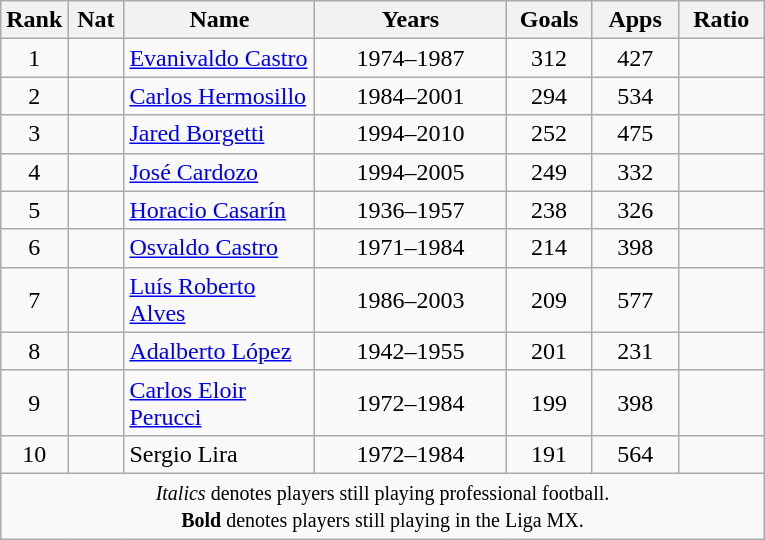<table class="wikitable sortable" style="text-align:center">
<tr>
<th style="width:20px;">Rank</th>
<th style="width:30px;">Nat</th>
<th style="width:120px;">Name</th>
<th style="width:120px;">Years</th>
<th style="width:50px;">Goals</th>
<th style="width:50px;">Apps</th>
<th style="width:50px;">Ratio</th>
</tr>
<tr>
<td>1</td>
<td></td>
<td style="text-align:left;"><a href='#'>Evanivaldo Castro</a></td>
<td>1974–1987</td>
<td>312</td>
<td>427</td>
<td></td>
</tr>
<tr>
<td>2</td>
<td></td>
<td style="text-align:left;"><a href='#'>Carlos Hermosillo</a></td>
<td>1984–2001</td>
<td>294</td>
<td>534</td>
<td></td>
</tr>
<tr>
<td>3</td>
<td></td>
<td style="text-align:left;"><a href='#'>Jared Borgetti</a></td>
<td>1994–2010</td>
<td>252</td>
<td>475</td>
<td></td>
</tr>
<tr>
<td>4</td>
<td></td>
<td style="text-align:left;"><a href='#'>José Cardozo</a></td>
<td>1994–2005</td>
<td>249</td>
<td>332</td>
<td></td>
</tr>
<tr>
<td>5</td>
<td></td>
<td style="text-align:left;"><a href='#'>Horacio Casarín</a></td>
<td>1936–1957</td>
<td>238</td>
<td>326</td>
<td></td>
</tr>
<tr>
<td>6</td>
<td></td>
<td style="text-align:left;"><a href='#'>Osvaldo Castro</a></td>
<td>1971–1984</td>
<td>214</td>
<td>398</td>
<td></td>
</tr>
<tr>
<td>7</td>
<td></td>
<td style="text-align:left;"><a href='#'>Luís Roberto Alves</a></td>
<td>1986–2003</td>
<td>209</td>
<td>577</td>
<td></td>
</tr>
<tr>
<td>8</td>
<td></td>
<td style="text-align:left;"><a href='#'>Adalberto López</a></td>
<td>1942–1955</td>
<td>201</td>
<td>231</td>
<td></td>
</tr>
<tr>
<td>9</td>
<td></td>
<td style="text-align:left;"><a href='#'>Carlos Eloir Perucci</a></td>
<td>1972–1984</td>
<td>199</td>
<td>398</td>
<td></td>
</tr>
<tr>
<td>10</td>
<td></td>
<td style="text-align:left;">Sergio Lira</td>
<td>1972–1984</td>
<td>191</td>
<td>564</td>
<td></td>
</tr>
<tr>
<td colspan="7"><small><em>Italics</em> denotes players still playing professional football.<br><strong>Bold</strong> denotes players still playing in the Liga MX.</small></td>
</tr>
</table>
